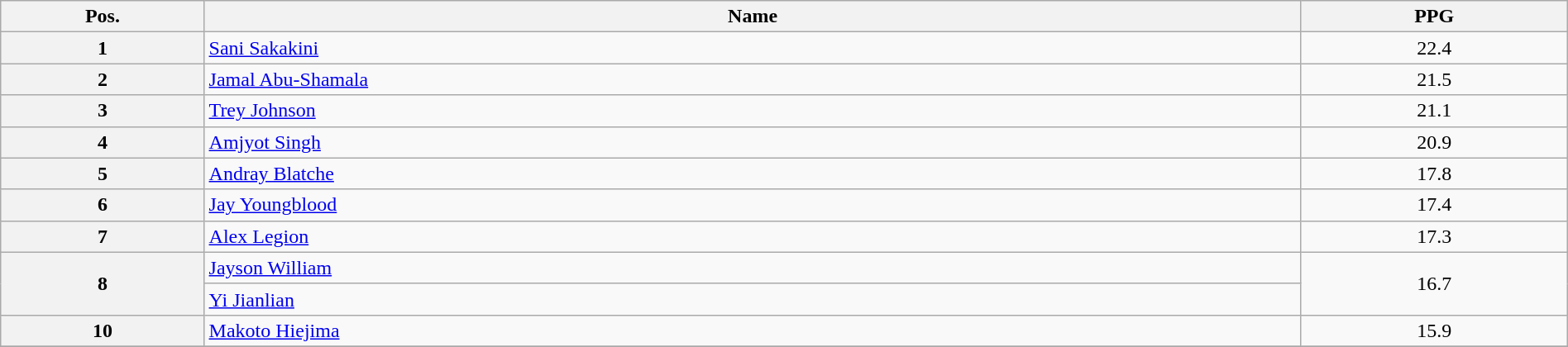<table class=wikitable width=100% style="text-align:center;">
<tr>
<th width="13%">Pos.</th>
<th width="70%">Name</th>
<th width="17%">PPG</th>
</tr>
<tr>
<th>1</th>
<td align=left> <a href='#'>Sani Sakakini</a></td>
<td>22.4</td>
</tr>
<tr>
<th>2</th>
<td align=left> <a href='#'>Jamal Abu-Shamala</a></td>
<td>21.5</td>
</tr>
<tr>
<th>3</th>
<td align=left> <a href='#'>Trey Johnson</a></td>
<td>21.1</td>
</tr>
<tr>
<th>4</th>
<td align=left> <a href='#'>Amjyot Singh</a></td>
<td>20.9</td>
</tr>
<tr>
<th>5</th>
<td align=left> <a href='#'>Andray Blatche</a></td>
<td>17.8</td>
</tr>
<tr>
<th>6</th>
<td align=left> <a href='#'>Jay Youngblood</a></td>
<td>17.4</td>
</tr>
<tr>
<th>7</th>
<td align=left> <a href='#'>Alex Legion</a></td>
<td>17.3</td>
</tr>
<tr>
<th rowspan=2>8</th>
<td align=left> <a href='#'>Jayson William</a></td>
<td rowspan=2>16.7</td>
</tr>
<tr>
<td align=left> <a href='#'>Yi Jianlian</a></td>
</tr>
<tr>
<th>10</th>
<td align=left> <a href='#'>Makoto Hiejima</a></td>
<td>15.9</td>
</tr>
<tr>
</tr>
</table>
